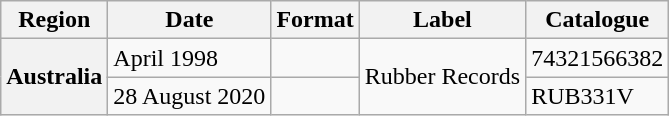<table class="wikitable plainrowheaders">
<tr>
<th scope="col">Region</th>
<th scope="col">Date</th>
<th scope="col">Format</th>
<th scope="col">Label</th>
<th scope="col">Catalogue</th>
</tr>
<tr>
<th scope="row" rowspan="2">Australia</th>
<td>April 1998</td>
<td></td>
<td rowspan="2">Rubber Records</td>
<td>74321566382</td>
</tr>
<tr>
<td>28 August 2020</td>
<td></td>
<td>RUB331V</td>
</tr>
</table>
